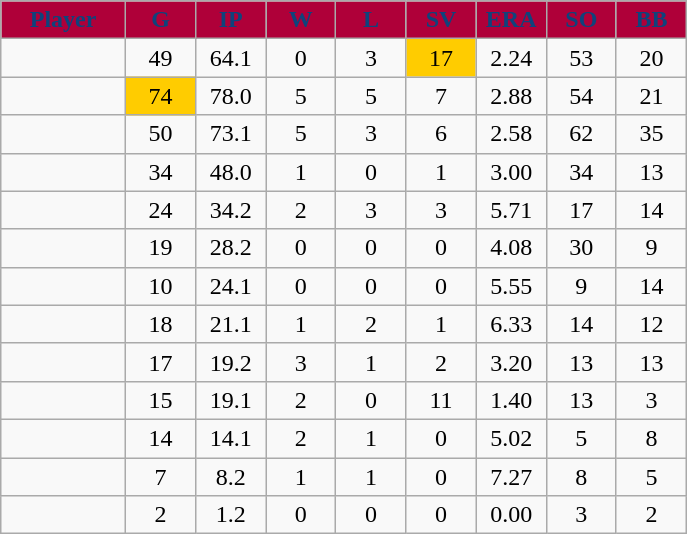<table class="wikitable sortable">
<tr>
<th style="background:#af0039;color:#0f437c;" width="16%">Player</th>
<th style="background:#af0039;color:#0f437c;" width="9%">G</th>
<th style="background:#af0039;color:#0f437c;" width="9%">IP</th>
<th style="background:#af0039;color:#0f437c;" width="9%">W</th>
<th style="background:#af0039;color:#0f437c;" width="9%">L</th>
<th style="background:#af0039;color:#0f437c;" width="9%">SV</th>
<th style="background:#af0039;color:#0f437c;" width="9%">ERA</th>
<th style="background:#af0039;color:#0f437c;" width="9%">SO</th>
<th style="background:#af0039;color:#0f437c;" width="9%">BB</th>
</tr>
<tr align="center">
<td></td>
<td>49</td>
<td>64.1</td>
<td>0</td>
<td>3</td>
<td bgcolor="#FFCC00">17</td>
<td>2.24</td>
<td>53</td>
<td>20</td>
</tr>
<tr align="center">
<td></td>
<td bgcolor="#FFCC00">74</td>
<td>78.0</td>
<td>5</td>
<td>5</td>
<td>7</td>
<td>2.88</td>
<td>54</td>
<td>21</td>
</tr>
<tr align="center">
<td></td>
<td>50</td>
<td>73.1</td>
<td>5</td>
<td>3</td>
<td>6</td>
<td>2.58</td>
<td>62</td>
<td>35</td>
</tr>
<tr align="center">
<td></td>
<td>34</td>
<td>48.0</td>
<td>1</td>
<td>0</td>
<td>1</td>
<td>3.00</td>
<td>34</td>
<td>13</td>
</tr>
<tr align="center">
<td></td>
<td>24</td>
<td>34.2</td>
<td>2</td>
<td>3</td>
<td>3</td>
<td>5.71</td>
<td>17</td>
<td>14</td>
</tr>
<tr align="center">
<td></td>
<td>19</td>
<td>28.2</td>
<td>0</td>
<td>0</td>
<td>0</td>
<td>4.08</td>
<td>30</td>
<td>9</td>
</tr>
<tr align="center">
<td></td>
<td>10</td>
<td>24.1</td>
<td>0</td>
<td>0</td>
<td>0</td>
<td>5.55</td>
<td>9</td>
<td>14</td>
</tr>
<tr align="center">
<td></td>
<td>18</td>
<td>21.1</td>
<td>1</td>
<td>2</td>
<td>1</td>
<td>6.33</td>
<td>14</td>
<td>12</td>
</tr>
<tr align="center">
<td></td>
<td>17</td>
<td>19.2</td>
<td>3</td>
<td>1</td>
<td>2</td>
<td>3.20</td>
<td>13</td>
<td>13</td>
</tr>
<tr align="center">
<td></td>
<td>15</td>
<td>19.1</td>
<td>2</td>
<td>0</td>
<td>11</td>
<td>1.40</td>
<td>13</td>
<td>3</td>
</tr>
<tr align="center">
<td></td>
<td>14</td>
<td>14.1</td>
<td>2</td>
<td>1</td>
<td>0</td>
<td>5.02</td>
<td>5</td>
<td>8</td>
</tr>
<tr align="center">
<td></td>
<td>7</td>
<td>8.2</td>
<td>1</td>
<td>1</td>
<td>0</td>
<td>7.27</td>
<td>8</td>
<td>5</td>
</tr>
<tr align="center">
<td></td>
<td>2</td>
<td>1.2</td>
<td>0</td>
<td>0</td>
<td>0</td>
<td>0.00</td>
<td>3</td>
<td>2</td>
</tr>
</table>
